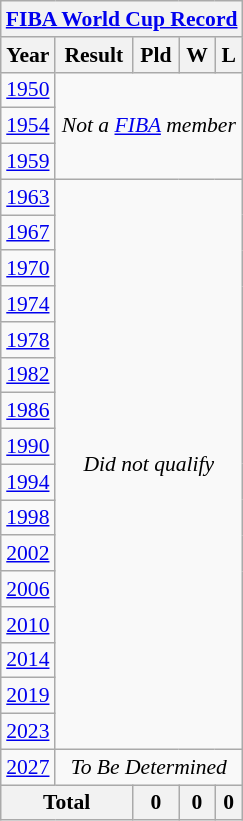<table class="wikitable" style="text-align: center;font-size:90%;">
<tr>
<th colspan=5><a href='#'>FIBA World Cup Record</a></th>
</tr>
<tr>
<th>Year</th>
<th>Result</th>
<th>Pld</th>
<th>W</th>
<th>L</th>
</tr>
<tr>
<td> <a href='#'>1950</a></td>
<td rowspan=3 colspan=4><em>Not a <a href='#'>FIBA</a> member</em></td>
</tr>
<tr>
<td> <a href='#'>1954</a></td>
</tr>
<tr>
<td> <a href='#'>1959</a></td>
</tr>
<tr>
<td> <a href='#'>1963</a></td>
<td rowspan=16 colspan=4><em>Did not qualify</em></td>
</tr>
<tr>
<td> <a href='#'>1967</a></td>
</tr>
<tr>
<td> <a href='#'>1970</a></td>
</tr>
<tr>
<td> <a href='#'>1974</a></td>
</tr>
<tr>
<td> <a href='#'>1978</a></td>
</tr>
<tr>
<td> <a href='#'>1982</a></td>
</tr>
<tr>
<td> <a href='#'>1986</a></td>
</tr>
<tr>
<td> <a href='#'>1990</a></td>
</tr>
<tr>
<td> <a href='#'>1994</a></td>
</tr>
<tr>
<td> <a href='#'>1998</a></td>
</tr>
<tr>
<td> <a href='#'>2002</a></td>
</tr>
<tr>
<td> <a href='#'>2006</a></td>
</tr>
<tr>
<td> <a href='#'>2010</a></td>
</tr>
<tr>
<td> <a href='#'>2014</a></td>
</tr>
<tr>
<td> <a href='#'>2019</a></td>
</tr>
<tr>
<td> <a href='#'>2023</a></td>
</tr>
<tr>
<td> <a href='#'>2027</a></td>
<td colspan=4><em>To Be Determined</em></td>
</tr>
<tr>
<th colspan=2>Total</th>
<th>0</th>
<th>0</th>
<th>0</th>
</tr>
</table>
